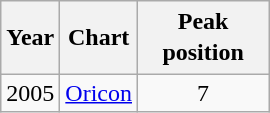<table class="wikitable">
<tr>
<th>Year</th>
<th>Chart</th>
<th style="width:5em;line-height:1.3">Peak position</th>
</tr>
<tr>
<td rowspan="1">2005</td>
<td><a href='#'>Oricon</a></td>
<td align="center">7</td>
</tr>
</table>
